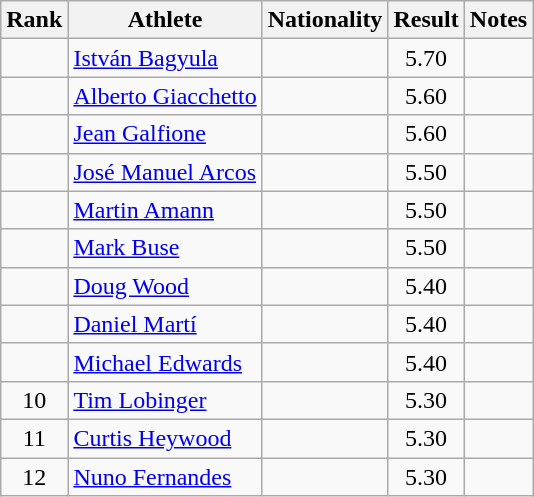<table class="wikitable sortable" style="text-align:center">
<tr>
<th>Rank</th>
<th>Athlete</th>
<th>Nationality</th>
<th>Result</th>
<th>Notes</th>
</tr>
<tr>
<td></td>
<td align=left><a href='#'>István Bagyula</a></td>
<td align=left></td>
<td>5.70</td>
<td></td>
</tr>
<tr>
<td></td>
<td align=left><a href='#'>Alberto Giacchetto</a></td>
<td align=left></td>
<td>5.60</td>
<td></td>
</tr>
<tr>
<td></td>
<td align=left><a href='#'>Jean Galfione</a></td>
<td align=left></td>
<td>5.60</td>
<td></td>
</tr>
<tr>
<td></td>
<td align=left><a href='#'>José Manuel Arcos</a></td>
<td align=left></td>
<td>5.50</td>
<td></td>
</tr>
<tr>
<td></td>
<td align=left><a href='#'>Martin Amann</a></td>
<td align=left></td>
<td>5.50</td>
<td></td>
</tr>
<tr>
<td></td>
<td align=left><a href='#'>Mark Buse</a></td>
<td align=left></td>
<td>5.50</td>
<td></td>
</tr>
<tr>
<td></td>
<td align=left><a href='#'>Doug Wood</a></td>
<td align=left></td>
<td>5.40</td>
<td></td>
</tr>
<tr>
<td></td>
<td align=left><a href='#'>Daniel Martí</a></td>
<td align=left></td>
<td>5.40</td>
<td></td>
</tr>
<tr>
<td></td>
<td align=left><a href='#'>Michael Edwards</a></td>
<td align=left></td>
<td>5.40</td>
<td></td>
</tr>
<tr>
<td>10</td>
<td align=left><a href='#'>Tim Lobinger</a></td>
<td align=left></td>
<td>5.30</td>
<td></td>
</tr>
<tr>
<td>11</td>
<td align=left><a href='#'>Curtis Heywood</a></td>
<td align=left></td>
<td>5.30</td>
<td></td>
</tr>
<tr>
<td>12</td>
<td align=left><a href='#'>Nuno Fernandes</a></td>
<td align=left></td>
<td>5.30</td>
<td></td>
</tr>
</table>
